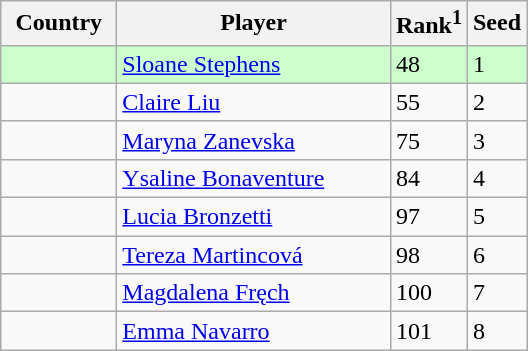<table class="sortable wikitable">
<tr>
<th width="70">Country</th>
<th width="175">Player</th>
<th>Rank<sup>1</sup></th>
<th>Seed</th>
</tr>
<tr style="background:#cfc;">
<td></td>
<td><a href='#'>Sloane Stephens</a></td>
<td>48</td>
<td>1</td>
</tr>
<tr>
<td></td>
<td><a href='#'>Claire Liu</a></td>
<td>55</td>
<td>2</td>
</tr>
<tr>
<td></td>
<td><a href='#'>Maryna Zanevska</a></td>
<td>75</td>
<td>3</td>
</tr>
<tr>
<td></td>
<td><a href='#'>Ysaline Bonaventure</a></td>
<td>84</td>
<td>4</td>
</tr>
<tr>
<td></td>
<td><a href='#'>Lucia Bronzetti</a></td>
<td>97</td>
<td>5</td>
</tr>
<tr>
<td></td>
<td><a href='#'>Tereza Martincová</a></td>
<td>98</td>
<td>6</td>
</tr>
<tr>
<td></td>
<td><a href='#'>Magdalena Fręch</a></td>
<td>100</td>
<td>7</td>
</tr>
<tr>
<td></td>
<td><a href='#'>Emma Navarro</a></td>
<td>101</td>
<td>8</td>
</tr>
</table>
